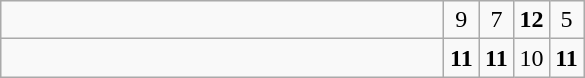<table class="wikitable">
<tr>
<td style="width:18em"></td>
<td align=center style="width:1em">9</td>
<td align=center style="width:1em">7</td>
<td align=center style="width:1em"><strong>12</strong></td>
<td align=center style="width:1em">5</td>
</tr>
<tr>
<td style="width:18em"></td>
<td align=center style="width:1em"><strong>11</strong></td>
<td align=center style="width:1em"><strong>11</strong></td>
<td align=center style="width:1em">10</td>
<td align=center style="width:1em"><strong>11</strong></td>
</tr>
</table>
